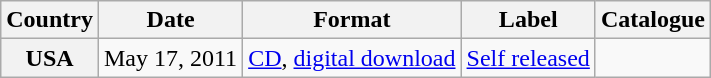<table class="wikitable plainrowheaders">
<tr [>
<th scope="col">Country</th>
<th scope="col">Date</th>
<th scope="col">Format</th>
<th scope="col">Label</th>
<th scope="col">Catalogue</th>
</tr>
<tr>
<th scope="row">USA</th>
<td>May 17, 2011</td>
<td><a href='#'>CD</a>, <a href='#'>digital download</a></td>
<td><a href='#'>Self released</a></td>
<td></td>
</tr>
</table>
